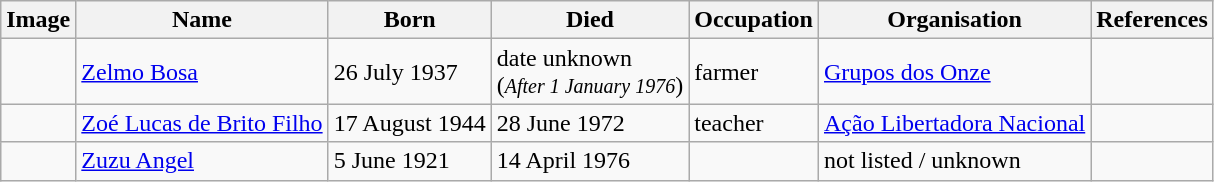<table class='wikitable sortable'>
<tr>
<th>Image</th>
<th>Name</th>
<th>Born</th>
<th>Died</th>
<th>Occupation</th>
<th>Organisation</th>
<th>References</th>
</tr>
<tr>
<td></td>
<td><a href='#'>Zelmo Bosa</a></td>
<td>26 July 1937</td>
<td>date unknown<br>(<small><em>After 1 January 1976</em></small>)</td>
<td>farmer</td>
<td><a href='#'>Grupos dos Onze</a></td>
<td></td>
</tr>
<tr>
<td></td>
<td><a href='#'>Zoé Lucas de Brito Filho</a></td>
<td>17 August 1944</td>
<td>28 June 1972</td>
<td>teacher</td>
<td><a href='#'>Ação Libertadora Nacional</a></td>
<td></td>
</tr>
<tr>
<td></td>
<td><a href='#'>Zuzu Angel</a></td>
<td>5 June 1921</td>
<td>14 April 1976</td>
<td></td>
<td>not listed / unknown</td>
<td></td>
</tr>
</table>
